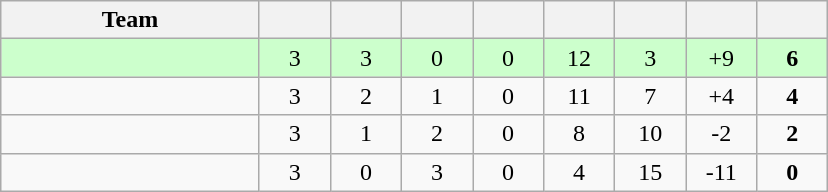<table class="wikitable" style="text-align:center;" border=1 cellpadding=5 cellspacing=0>
<tr>
<th width=165>Team</th>
<th width=40></th>
<th width=40></th>
<th width=40></th>
<th width=40></th>
<th width=40></th>
<th width=40></th>
<th width=40></th>
<th width=40></th>
</tr>
<tr bgcolor="ccffcc">
<td style="text-align:left;"></td>
<td>3</td>
<td>3</td>
<td>0</td>
<td>0</td>
<td>12</td>
<td>3</td>
<td>+9</td>
<td><strong>6</strong></td>
</tr>
<tr>
<td style="text-align:left;"></td>
<td>3</td>
<td>2</td>
<td>1</td>
<td>0</td>
<td>11</td>
<td>7</td>
<td>+4</td>
<td><strong>4</strong></td>
</tr>
<tr>
<td style="text-align:left;"></td>
<td>3</td>
<td>1</td>
<td>2</td>
<td>0</td>
<td>8</td>
<td>10</td>
<td>-2</td>
<td><strong>2</strong></td>
</tr>
<tr>
<td style="text-align:left;"></td>
<td>3</td>
<td>0</td>
<td>3</td>
<td>0</td>
<td>4</td>
<td>15</td>
<td>-11</td>
<td><strong>0</strong></td>
</tr>
</table>
